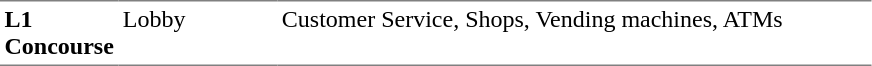<table table border=0 cellspacing=0 cellpadding=3>
<tr>
<td style="border-bottom:solid 1px gray; border-top:solid 1px gray;" valign=top width=50><strong>L1<br>Concourse</strong></td>
<td style="border-bottom:solid 1px gray; border-top:solid 1px gray;" valign=top width=100>Lobby</td>
<td style="border-bottom:solid 1px gray; border-top:solid 1px gray;" valign=top width=390>Customer Service, Shops, Vending machines, ATMs</td>
</tr>
</table>
